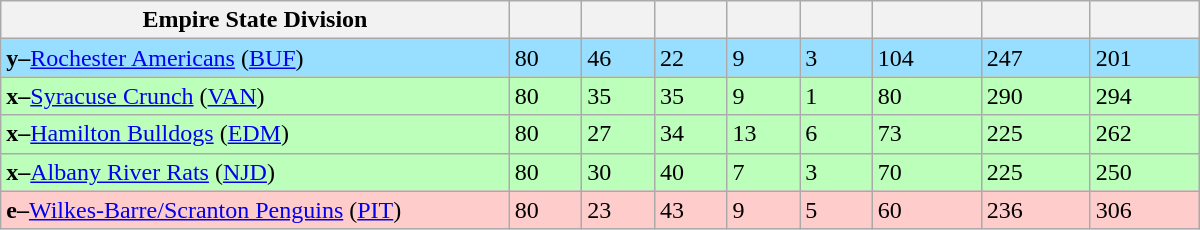<table class="wikitable" style="width:50em">
<tr>
<th width="35%">Empire State Division</th>
<th width="5%"></th>
<th width="5%"></th>
<th width="5%"></th>
<th width="5%"></th>
<th width="5%"></th>
<th width="7.5%"></th>
<th width="7.5%"></th>
<th width="7.5%"></th>
</tr>
<tr bgcolor="#97DEFF">
<td><strong>y–</strong><a href='#'>Rochester Americans</a> (<a href='#'>BUF</a>)</td>
<td>80</td>
<td>46</td>
<td>22</td>
<td>9</td>
<td>3</td>
<td>104</td>
<td>247</td>
<td>201</td>
</tr>
<tr bgcolor="#bbffbb">
<td><strong>x–</strong><a href='#'>Syracuse Crunch</a> (<a href='#'>VAN</a>)</td>
<td>80</td>
<td>35</td>
<td>35</td>
<td>9</td>
<td>1</td>
<td>80</td>
<td>290</td>
<td>294</td>
</tr>
<tr bgcolor="#bbffbb">
<td><strong>x–</strong><a href='#'>Hamilton Bulldogs</a> (<a href='#'>EDM</a>)</td>
<td>80</td>
<td>27</td>
<td>34</td>
<td>13</td>
<td>6</td>
<td>73</td>
<td>225</td>
<td>262</td>
</tr>
<tr bgcolor="#bbffbb">
<td><strong>x–</strong><a href='#'>Albany River Rats</a> (<a href='#'>NJD</a>)</td>
<td>80</td>
<td>30</td>
<td>40</td>
<td>7</td>
<td>3</td>
<td>70</td>
<td>225</td>
<td>250</td>
</tr>
<tr bgcolor="#ffcccc">
<td><strong>e–</strong><a href='#'>Wilkes-Barre/Scranton Penguins</a> (<a href='#'>PIT</a>)</td>
<td>80</td>
<td>23</td>
<td>43</td>
<td>9</td>
<td>5</td>
<td>60</td>
<td>236</td>
<td>306</td>
</tr>
</table>
